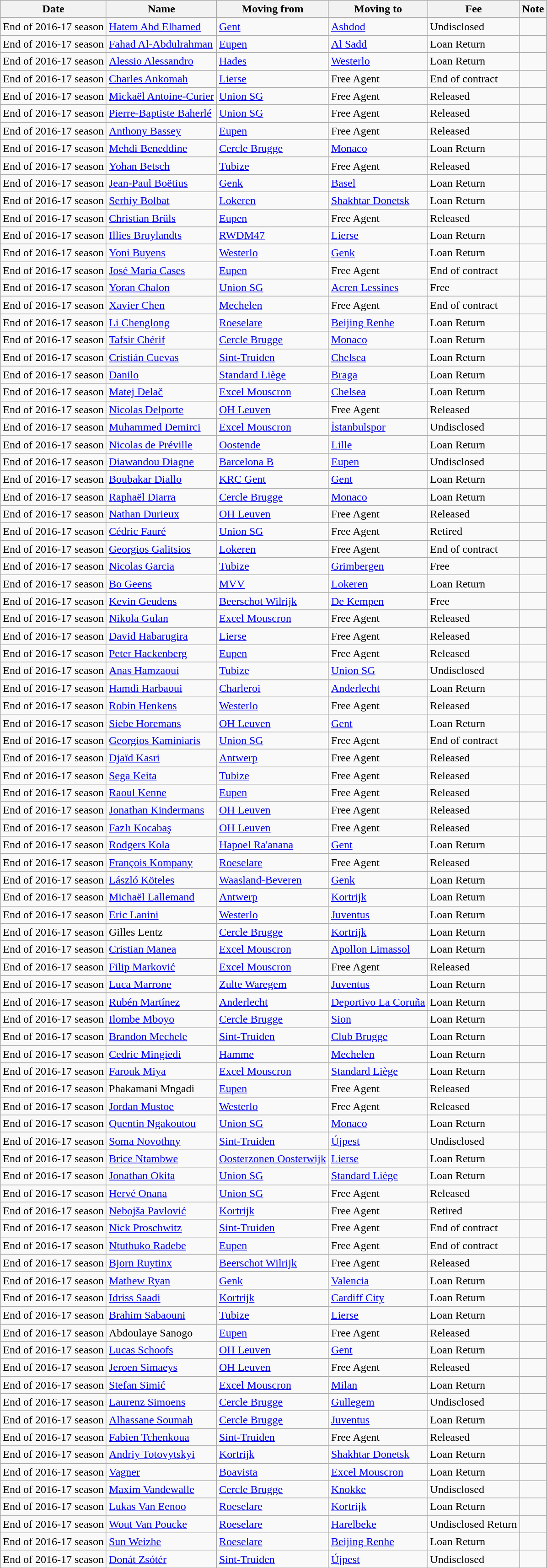<table class="wikitable sortable">
<tr>
<th>Date</th>
<th>Name</th>
<th>Moving from</th>
<th>Moving to</th>
<th>Fee</th>
<th>Note</th>
</tr>
<tr>
<td>End of 2016-17 season</td>
<td> <a href='#'>Hatem Abd Elhamed</a></td>
<td> <a href='#'>Gent</a></td>
<td> <a href='#'>Ashdod</a></td>
<td>Undisclosed</td>
<td align=center></td>
</tr>
<tr>
<td>End of 2016-17 season</td>
<td> <a href='#'>Fahad Al-Abdulrahman</a></td>
<td> <a href='#'>Eupen</a></td>
<td> <a href='#'>Al Sadd</a></td>
<td>Loan Return</td>
<td></td>
</tr>
<tr>
<td>End of 2016-17 season</td>
<td> <a href='#'>Alessio Alessandro</a></td>
<td> <a href='#'>Hades</a></td>
<td> <a href='#'>Westerlo</a></td>
<td>Loan Return</td>
<td></td>
</tr>
<tr>
<td>End of 2016-17 season</td>
<td> <a href='#'>Charles Ankomah</a></td>
<td> <a href='#'>Lierse</a></td>
<td>Free Agent</td>
<td>End of contract</td>
<td></td>
</tr>
<tr>
<td>End of 2016-17 season</td>
<td> <a href='#'>Mickaël Antoine-Curier</a></td>
<td> <a href='#'>Union SG</a></td>
<td>Free Agent</td>
<td>Released</td>
<td align=center></td>
</tr>
<tr>
<td>End of 2016-17 season</td>
<td> <a href='#'>Pierre‑Baptiste Baherlé</a></td>
<td> <a href='#'>Union SG</a></td>
<td>Free Agent</td>
<td>Released</td>
<td></td>
</tr>
<tr>
<td>End of 2016-17 season</td>
<td> <a href='#'>Anthony Bassey</a></td>
<td> <a href='#'>Eupen</a></td>
<td>Free Agent</td>
<td>Released</td>
<td></td>
</tr>
<tr>
<td>End of 2016-17 season</td>
<td> <a href='#'>Mehdi Beneddine</a></td>
<td> <a href='#'>Cercle Brugge</a></td>
<td> <a href='#'>Monaco</a></td>
<td>Loan Return</td>
<td></td>
</tr>
<tr>
<td>End of 2016-17 season</td>
<td> <a href='#'>Yohan Betsch</a></td>
<td> <a href='#'>Tubize</a></td>
<td>Free Agent</td>
<td>Released</td>
<td></td>
</tr>
<tr>
<td>End of 2016-17 season</td>
<td> <a href='#'>Jean-Paul Boëtius</a></td>
<td> <a href='#'>Genk</a></td>
<td> <a href='#'>Basel</a></td>
<td>Loan Return</td>
<td></td>
</tr>
<tr>
<td>End of 2016-17 season</td>
<td> <a href='#'>Serhiy Bolbat</a></td>
<td> <a href='#'>Lokeren</a></td>
<td> <a href='#'>Shakhtar Donetsk</a></td>
<td>Loan Return</td>
<td></td>
</tr>
<tr>
<td>End of 2016-17 season</td>
<td> <a href='#'>Christian Brüls</a></td>
<td> <a href='#'>Eupen</a></td>
<td>Free Agent</td>
<td>Released</td>
<td></td>
</tr>
<tr>
<td>End of 2016-17 season</td>
<td> <a href='#'>Illies Bruylandts</a></td>
<td> <a href='#'>RWDM47</a></td>
<td> <a href='#'>Lierse</a></td>
<td>Loan Return</td>
<td></td>
</tr>
<tr>
<td>End of 2016-17 season</td>
<td> <a href='#'>Yoni Buyens</a></td>
<td> <a href='#'>Westerlo</a></td>
<td> <a href='#'>Genk</a></td>
<td>Loan Return</td>
<td></td>
</tr>
<tr>
<td>End of 2016-17 season</td>
<td> <a href='#'>José María Cases</a></td>
<td> <a href='#'>Eupen</a></td>
<td>Free Agent</td>
<td>End of contract</td>
<td></td>
</tr>
<tr>
<td>End of 2016-17 season</td>
<td> <a href='#'>Yoran Chalon</a></td>
<td> <a href='#'>Union SG</a></td>
<td> <a href='#'>Acren Lessines</a></td>
<td>Free</td>
<td align=center></td>
</tr>
<tr>
<td>End of 2016-17 season</td>
<td> <a href='#'>Xavier Chen</a></td>
<td> <a href='#'>Mechelen</a></td>
<td>Free Agent</td>
<td>End of contract</td>
<td></td>
</tr>
<tr>
<td>End of 2016-17 season</td>
<td> <a href='#'>Li Chenglong</a></td>
<td> <a href='#'>Roeselare</a></td>
<td> <a href='#'>Beijing Renhe</a></td>
<td>Loan Return</td>
<td></td>
</tr>
<tr>
<td>End of 2016-17 season</td>
<td> <a href='#'>Tafsir Chérif</a></td>
<td> <a href='#'>Cercle Brugge</a></td>
<td> <a href='#'>Monaco</a></td>
<td>Loan Return</td>
<td></td>
</tr>
<tr>
<td>End of 2016-17 season</td>
<td> <a href='#'>Cristián Cuevas</a></td>
<td> <a href='#'>Sint-Truiden</a></td>
<td> <a href='#'>Chelsea</a></td>
<td>Loan Return</td>
<td></td>
</tr>
<tr>
<td>End of 2016-17 season</td>
<td> <a href='#'>Danilo</a></td>
<td> <a href='#'>Standard Liège</a></td>
<td> <a href='#'>Braga</a></td>
<td>Loan Return</td>
<td></td>
</tr>
<tr>
<td>End of 2016-17 season</td>
<td> <a href='#'>Matej Delač</a></td>
<td> <a href='#'>Excel Mouscron</a></td>
<td> <a href='#'>Chelsea</a></td>
<td>Loan Return</td>
<td></td>
</tr>
<tr>
<td>End of 2016-17 season</td>
<td> <a href='#'>Nicolas Delporte</a></td>
<td> <a href='#'>OH Leuven</a></td>
<td>Free Agent</td>
<td>Released</td>
<td></td>
</tr>
<tr>
<td>End of 2016-17 season</td>
<td> <a href='#'>Muhammed Demirci</a></td>
<td> <a href='#'>Excel Mouscron</a></td>
<td> <a href='#'>İstanbulspor</a></td>
<td>Undisclosed</td>
<td align=center></td>
</tr>
<tr>
<td>End of 2016-17 season</td>
<td> <a href='#'>Nicolas de Préville</a></td>
<td> <a href='#'>Oostende</a></td>
<td> <a href='#'>Lille</a></td>
<td>Loan Return</td>
<td align=center></td>
</tr>
<tr>
<td>End of 2016-17 season</td>
<td> <a href='#'>Diawandou Diagne</a></td>
<td> <a href='#'>Barcelona B</a></td>
<td> <a href='#'>Eupen</a></td>
<td>Undisclosed</td>
<td align=center></td>
</tr>
<tr>
<td>End of 2016-17 season</td>
<td> <a href='#'>Boubakar Diallo</a></td>
<td> <a href='#'>KRC Gent</a></td>
<td> <a href='#'>Gent</a></td>
<td>Loan Return</td>
<td></td>
</tr>
<tr>
<td>End of 2016-17 season</td>
<td> <a href='#'>Raphaël Diarra</a></td>
<td> <a href='#'>Cercle Brugge</a></td>
<td> <a href='#'>Monaco</a></td>
<td>Loan Return</td>
<td></td>
</tr>
<tr>
<td>End of 2016-17 season</td>
<td> <a href='#'>Nathan Durieux</a></td>
<td> <a href='#'>OH Leuven</a></td>
<td>Free Agent</td>
<td>Released</td>
<td></td>
</tr>
<tr>
<td>End of 2016-17 season</td>
<td> <a href='#'>Cédric Fauré</a></td>
<td> <a href='#'>Union SG</a></td>
<td>Free Agent</td>
<td>Retired</td>
<td></td>
</tr>
<tr>
<td>End of 2016-17 season</td>
<td> <a href='#'>Georgios Galitsios</a></td>
<td> <a href='#'>Lokeren</a></td>
<td>Free Agent</td>
<td>End of contract</td>
<td></td>
</tr>
<tr>
<td>End of 2016-17 season</td>
<td> <a href='#'>Nicolas Garcia</a></td>
<td> <a href='#'>Tubize</a></td>
<td> <a href='#'>Grimbergen</a></td>
<td>Free</td>
<td></td>
</tr>
<tr>
<td>End of 2016-17 season</td>
<td> <a href='#'>Bo Geens</a></td>
<td> <a href='#'>MVV</a></td>
<td> <a href='#'>Lokeren</a></td>
<td>Loan Return</td>
<td></td>
</tr>
<tr>
<td>End of 2016-17 season</td>
<td> <a href='#'>Kevin Geudens</a></td>
<td> <a href='#'>Beerschot Wilrijk</a></td>
<td> <a href='#'>De Kempen</a></td>
<td>Free</td>
<td></td>
</tr>
<tr>
<td>End of 2016-17 season</td>
<td> <a href='#'>Nikola Gulan</a></td>
<td> <a href='#'>Excel Mouscron</a></td>
<td>Free Agent</td>
<td>Released</td>
<td></td>
</tr>
<tr>
<td>End of 2016-17 season</td>
<td> <a href='#'>David Habarugira</a></td>
<td> <a href='#'>Lierse</a></td>
<td>Free Agent</td>
<td>Released</td>
<td></td>
</tr>
<tr>
<td>End of 2016-17 season</td>
<td> <a href='#'>Peter Hackenberg</a></td>
<td> <a href='#'>Eupen</a></td>
<td>Free Agent</td>
<td>Released</td>
<td></td>
</tr>
<tr>
<td>End of 2016-17 season</td>
<td> <a href='#'>Anas Hamzaoui</a></td>
<td> <a href='#'>Tubize</a></td>
<td> <a href='#'>Union SG</a></td>
<td>Undisclosed</td>
<td></td>
</tr>
<tr>
<td>End of 2016-17 season</td>
<td> <a href='#'>Hamdi Harbaoui</a></td>
<td> <a href='#'>Charleroi</a></td>
<td> <a href='#'>Anderlecht</a></td>
<td>Loan Return</td>
<td></td>
</tr>
<tr>
<td>End of 2016-17 season</td>
<td> <a href='#'>Robin Henkens</a></td>
<td> <a href='#'>Westerlo</a></td>
<td>Free Agent</td>
<td>Released</td>
<td></td>
</tr>
<tr>
<td>End of 2016-17 season</td>
<td> <a href='#'>Siebe Horemans</a></td>
<td> <a href='#'>OH Leuven</a></td>
<td> <a href='#'>Gent</a></td>
<td>Loan Return</td>
<td></td>
</tr>
<tr>
<td>End of 2016-17 season</td>
<td> <a href='#'>Georgios Kaminiaris</a></td>
<td> <a href='#'>Union SG</a></td>
<td>Free Agent</td>
<td>End of contract</td>
<td></td>
</tr>
<tr>
<td>End of 2016-17 season</td>
<td> <a href='#'>Djaïd Kasri</a></td>
<td> <a href='#'>Antwerp</a></td>
<td>Free Agent</td>
<td>Released</td>
<td></td>
</tr>
<tr>
<td>End of 2016-17 season</td>
<td> <a href='#'>Sega Keita</a></td>
<td> <a href='#'>Tubize</a></td>
<td>Free Agent</td>
<td>Released</td>
<td></td>
</tr>
<tr>
<td>End of 2016-17 season</td>
<td> <a href='#'>Raoul Kenne</a></td>
<td> <a href='#'>Eupen</a></td>
<td>Free Agent</td>
<td>Released</td>
<td></td>
</tr>
<tr>
<td>End of 2016-17 season</td>
<td> <a href='#'>Jonathan Kindermans</a></td>
<td> <a href='#'>OH Leuven</a></td>
<td>Free Agent</td>
<td>Released</td>
<td></td>
</tr>
<tr>
<td>End of 2016-17 season</td>
<td> <a href='#'>Fazlı Kocabaş</a></td>
<td> <a href='#'>OH Leuven</a></td>
<td>Free Agent</td>
<td>Released</td>
<td></td>
</tr>
<tr>
<td>End of 2016-17 season</td>
<td> <a href='#'>Rodgers Kola</a></td>
<td> <a href='#'>Hapoel Ra'anana</a></td>
<td> <a href='#'>Gent</a></td>
<td>Loan Return</td>
<td></td>
</tr>
<tr>
<td>End of 2016-17 season</td>
<td> <a href='#'>François Kompany</a></td>
<td> <a href='#'>Roeselare</a></td>
<td>Free Agent</td>
<td>Released</td>
<td></td>
</tr>
<tr>
<td>End of 2016-17 season</td>
<td> <a href='#'>László Köteles</a></td>
<td> <a href='#'>Waasland-Beveren</a></td>
<td> <a href='#'>Genk</a></td>
<td>Loan Return</td>
<td></td>
</tr>
<tr>
<td>End of 2016-17 season</td>
<td> <a href='#'>Michaël Lallemand</a></td>
<td> <a href='#'>Antwerp</a></td>
<td> <a href='#'>Kortrijk</a></td>
<td>Loan Return</td>
<td></td>
</tr>
<tr>
<td>End of 2016-17 season</td>
<td> <a href='#'>Eric Lanini</a></td>
<td> <a href='#'>Westerlo</a></td>
<td> <a href='#'>Juventus</a></td>
<td>Loan Return</td>
<td></td>
</tr>
<tr>
<td>End of 2016-17 season</td>
<td> Gilles Lentz</td>
<td> <a href='#'>Cercle Brugge</a></td>
<td> <a href='#'>Kortrijk</a></td>
<td>Loan Return</td>
<td></td>
</tr>
<tr>
<td>End of 2016-17 season</td>
<td> <a href='#'>Cristian Manea</a></td>
<td> <a href='#'>Excel Mouscron</a></td>
<td> <a href='#'>Apollon Limassol</a></td>
<td>Loan Return</td>
<td></td>
</tr>
<tr>
<td>End of 2016-17 season</td>
<td> <a href='#'>Filip Marković</a></td>
<td> <a href='#'>Excel Mouscron</a></td>
<td>Free Agent</td>
<td>Released</td>
<td></td>
</tr>
<tr>
<td>End of 2016-17 season</td>
<td> <a href='#'>Luca Marrone</a></td>
<td> <a href='#'>Zulte Waregem</a></td>
<td> <a href='#'>Juventus</a></td>
<td>Loan Return</td>
<td></td>
</tr>
<tr>
<td>End of 2016-17 season</td>
<td> <a href='#'>Rubén Martínez</a></td>
<td> <a href='#'>Anderlecht</a></td>
<td> <a href='#'>Deportivo La Coruña</a></td>
<td>Loan Return</td>
<td></td>
</tr>
<tr>
<td>End of 2016-17 season</td>
<td> <a href='#'>Ilombe Mboyo</a></td>
<td> <a href='#'>Cercle Brugge</a></td>
<td> <a href='#'>Sion</a></td>
<td>Loan Return</td>
<td></td>
</tr>
<tr>
<td>End of 2016-17 season</td>
<td> <a href='#'>Brandon Mechele</a></td>
<td> <a href='#'>Sint-Truiden</a></td>
<td> <a href='#'>Club Brugge</a></td>
<td>Loan Return</td>
<td></td>
</tr>
<tr>
<td>End of 2016-17 season</td>
<td> <a href='#'>Cedric Mingiedi</a></td>
<td> <a href='#'>Hamme</a></td>
<td> <a href='#'>Mechelen</a></td>
<td>Loan Return</td>
<td></td>
</tr>
<tr>
<td>End of 2016-17 season</td>
<td> <a href='#'>Farouk Miya</a></td>
<td> <a href='#'>Excel Mouscron</a></td>
<td> <a href='#'>Standard Liège</a></td>
<td>Loan Return</td>
<td></td>
</tr>
<tr>
<td>End of 2016-17 season</td>
<td> Phakamani Mngadi</td>
<td> <a href='#'>Eupen</a></td>
<td>Free Agent</td>
<td>Released</td>
<td></td>
</tr>
<tr>
<td>End of 2016-17 season</td>
<td> <a href='#'>Jordan Mustoe</a></td>
<td> <a href='#'>Westerlo</a></td>
<td>Free Agent</td>
<td>Released</td>
<td></td>
</tr>
<tr>
<td>End of 2016-17 season</td>
<td> <a href='#'>Quentin Ngakoutou</a></td>
<td> <a href='#'>Union SG</a></td>
<td> <a href='#'>Monaco</a></td>
<td>Loan Return</td>
<td></td>
</tr>
<tr>
<td>End of 2016-17 season</td>
<td> <a href='#'>Soma Novothny</a></td>
<td> <a href='#'>Sint-Truiden</a></td>
<td> <a href='#'>Újpest</a></td>
<td>Undisclosed</td>
<td align=center></td>
</tr>
<tr>
<td>End of 2016-17 season</td>
<td> <a href='#'>Brice Ntambwe</a></td>
<td> <a href='#'>Oosterzonen Oosterwijk</a></td>
<td> <a href='#'>Lierse</a></td>
<td>Loan Return</td>
<td></td>
</tr>
<tr>
<td>End of 2016-17 season</td>
<td> <a href='#'>Jonathan Okita</a></td>
<td> <a href='#'>Union SG</a></td>
<td> <a href='#'>Standard Liège</a></td>
<td>Loan Return</td>
<td></td>
</tr>
<tr>
<td>End of 2016-17 season</td>
<td> <a href='#'>Hervé Onana</a></td>
<td> <a href='#'>Union SG</a></td>
<td>Free Agent</td>
<td>Released</td>
<td align=center></td>
</tr>
<tr>
<td>End of 2016-17 season</td>
<td> <a href='#'>Nebojša Pavlović</a></td>
<td> <a href='#'>Kortrijk</a></td>
<td>Free Agent</td>
<td>Retired</td>
<td></td>
</tr>
<tr>
<td>End of 2016-17 season</td>
<td> <a href='#'>Nick Proschwitz</a></td>
<td> <a href='#'>Sint-Truiden</a></td>
<td>Free Agent</td>
<td>End of contract</td>
<td></td>
</tr>
<tr>
<td>End of 2016-17 season</td>
<td> <a href='#'>Ntuthuko Radebe</a></td>
<td> <a href='#'>Eupen</a></td>
<td>Free Agent</td>
<td>End of contract</td>
<td></td>
</tr>
<tr>
<td>End of 2016-17 season</td>
<td> <a href='#'>Bjorn Ruytinx</a></td>
<td> <a href='#'>Beerschot Wilrijk</a></td>
<td>Free Agent</td>
<td>Released </td>
<td></td>
</tr>
<tr>
<td>End of 2016-17 season</td>
<td> <a href='#'>Mathew Ryan</a></td>
<td> <a href='#'>Genk</a></td>
<td> <a href='#'>Valencia</a></td>
<td>Loan Return</td>
<td></td>
</tr>
<tr>
<td>End of 2016-17 season</td>
<td> <a href='#'>Idriss Saadi</a></td>
<td> <a href='#'>Kortrijk</a></td>
<td> <a href='#'>Cardiff City</a></td>
<td>Loan Return</td>
<td></td>
</tr>
<tr>
<td>End of 2016-17 season</td>
<td> <a href='#'>Brahim Sabaouni</a></td>
<td> <a href='#'>Tubize</a></td>
<td> <a href='#'>Lierse</a></td>
<td>Loan Return</td>
<td></td>
</tr>
<tr>
<td>End of 2016-17 season</td>
<td> Abdoulaye Sanogo</td>
<td> <a href='#'>Eupen</a></td>
<td>Free Agent</td>
<td>Released</td>
<td></td>
</tr>
<tr>
<td>End of 2016-17 season</td>
<td> <a href='#'>Lucas Schoofs</a></td>
<td> <a href='#'>OH Leuven</a></td>
<td> <a href='#'>Gent</a></td>
<td>Loan Return</td>
<td></td>
</tr>
<tr>
<td>End of 2016-17 season</td>
<td> <a href='#'>Jeroen Simaeys</a></td>
<td> <a href='#'>OH Leuven</a></td>
<td>Free Agent</td>
<td>Released </td>
<td align=center></td>
</tr>
<tr>
<td>End of 2016-17 season</td>
<td> <a href='#'>Stefan Simić</a></td>
<td> <a href='#'>Excel Mouscron</a></td>
<td> <a href='#'>Milan</a></td>
<td>Loan Return</td>
<td></td>
</tr>
<tr>
<td>End of 2016-17 season</td>
<td> <a href='#'>Laurenz Simoens</a></td>
<td> <a href='#'>Cercle Brugge</a></td>
<td> <a href='#'>Gullegem</a></td>
<td>Undisclosed</td>
<td align=center></td>
</tr>
<tr>
<td>End of 2016-17 season</td>
<td> <a href='#'>Alhassane Soumah</a></td>
<td> <a href='#'>Cercle Brugge</a></td>
<td> <a href='#'>Juventus</a></td>
<td>Loan Return</td>
<td></td>
</tr>
<tr>
<td>End of 2016-17 season</td>
<td> <a href='#'>Fabien Tchenkoua</a></td>
<td> <a href='#'>Sint-Truiden</a></td>
<td>Free Agent</td>
<td>Released</td>
<td></td>
</tr>
<tr>
<td>End of 2016-17 season</td>
<td> <a href='#'>Andriy Totovytskyi</a></td>
<td> <a href='#'>Kortrijk</a></td>
<td> <a href='#'>Shakhtar Donetsk</a></td>
<td>Loan Return</td>
<td></td>
</tr>
<tr>
<td>End of 2016-17 season</td>
<td> <a href='#'>Vagner</a></td>
<td> <a href='#'>Boavista</a></td>
<td> <a href='#'>Excel Mouscron</a></td>
<td>Loan Return</td>
<td></td>
</tr>
<tr>
<td>End of 2016-17 season</td>
<td> <a href='#'>Maxim Vandewalle</a></td>
<td> <a href='#'>Cercle Brugge</a></td>
<td> <a href='#'>Knokke</a></td>
<td>Undisclosed</td>
<td align=center></td>
</tr>
<tr>
<td>End of 2016-17 season</td>
<td> <a href='#'>Lukas Van Eenoo</a></td>
<td> <a href='#'>Roeselare</a></td>
<td> <a href='#'>Kortrijk</a></td>
<td>Loan Return</td>
<td></td>
</tr>
<tr>
<td>End of 2016-17 season</td>
<td> <a href='#'>Wout Van Poucke</a></td>
<td> <a href='#'>Roeselare</a></td>
<td> <a href='#'>Harelbeke</a></td>
<td>Undisclosed Return</td>
<td></td>
</tr>
<tr>
<td>End of 2016-17 season</td>
<td> <a href='#'>Sun Weizhe</a></td>
<td> <a href='#'>Roeselare</a></td>
<td> <a href='#'>Beijing Renhe</a></td>
<td>Loan Return</td>
<td></td>
</tr>
<tr>
<td>End of 2016-17 season</td>
<td> <a href='#'>Donát Zsótér</a></td>
<td> <a href='#'>Sint-Truiden</a></td>
<td> <a href='#'>Újpest</a></td>
<td>Undisclosed</td>
<td align=center></td>
</tr>
</table>
